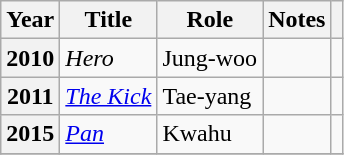<table class="wikitable sortable plainrowheaders">
<tr>
<th scope="col">Year</th>
<th scope="col">Title</th>
<th scope="col">Role</th>
<th scope="col">Notes</th>
<th scope="col" class="unsortable"></th>
</tr>
<tr>
<th scope="row">2010</th>
<td><em>Hero</em></td>
<td>Jung-woo</td>
<td></td>
<td></td>
</tr>
<tr>
<th scope="row">2011</th>
<td><em><a href='#'>The Kick</a></em></td>
<td>Tae-yang</td>
<td></td>
<td></td>
</tr>
<tr>
<th scope="row">2015</th>
<td><em><a href='#'>Pan</a></em></td>
<td>Kwahu</td>
<td></td>
<td></td>
</tr>
<tr>
</tr>
</table>
